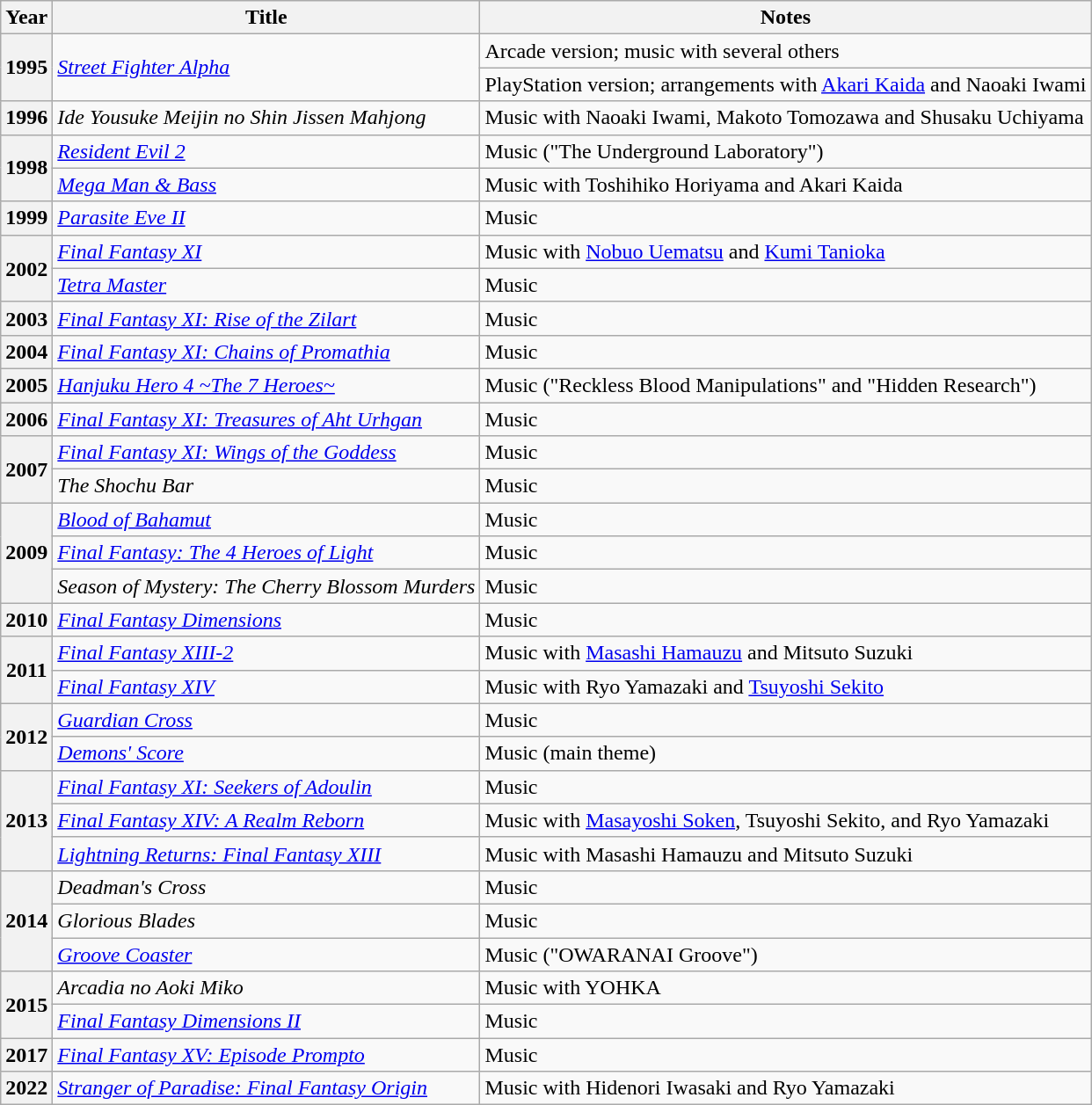<table class="wikitable sortable">
<tr>
<th scope="col">Year</th>
<th scope="col">Title</th>
<th scope="col">Notes</th>
</tr>
<tr>
<th rowspan="2">1995</th>
<td rowspan="2"><em><a href='#'>Street Fighter Alpha</a></em></td>
<td>Arcade version; music with several others</td>
</tr>
<tr>
<td>PlayStation version; arrangements with <a href='#'>Akari Kaida</a> and Naoaki Iwami</td>
</tr>
<tr>
<th rowspan="1">1996</th>
<td><em>Ide Yousuke Meijin no Shin Jissen Mahjong</em></td>
<td>Music with Naoaki Iwami, Makoto Tomozawa and Shusaku Uchiyama</td>
</tr>
<tr>
<th rowspan="2">1998</th>
<td><em><a href='#'>Resident Evil 2</a></em></td>
<td>Music ("The Underground Laboratory")</td>
</tr>
<tr>
<td><em><a href='#'>Mega Man & Bass</a></em></td>
<td>Music with Toshihiko Horiyama and Akari Kaida</td>
</tr>
<tr>
<th>1999</th>
<td><em><a href='#'>Parasite Eve II</a></em></td>
<td>Music</td>
</tr>
<tr>
<th rowspan="2">2002</th>
<td><em><a href='#'>Final Fantasy XI</a></em></td>
<td>Music with <a href='#'>Nobuo Uematsu</a> and <a href='#'>Kumi Tanioka</a></td>
</tr>
<tr>
<td><em><a href='#'>Tetra Master</a></em></td>
<td>Music</td>
</tr>
<tr>
<th>2003</th>
<td><em><a href='#'>Final Fantasy XI: Rise of the Zilart</a></em></td>
<td>Music</td>
</tr>
<tr>
<th>2004</th>
<td><em><a href='#'>Final Fantasy XI: Chains of Promathia</a></em></td>
<td>Music</td>
</tr>
<tr>
<th>2005</th>
<td><em><a href='#'>Hanjuku Hero 4 ~The 7 Heroes~</a></em></td>
<td>Music ("Reckless Blood Manipulations" and "Hidden Research")</td>
</tr>
<tr>
<th>2006</th>
<td><em><a href='#'>Final Fantasy XI: Treasures of Aht Urhgan</a></em></td>
<td>Music</td>
</tr>
<tr>
<th rowspan="2">2007</th>
<td><em><a href='#'>Final Fantasy XI: Wings of the Goddess</a></em></td>
<td>Music</td>
</tr>
<tr>
<td><em>The Shochu Bar</em></td>
<td>Music</td>
</tr>
<tr>
<th rowspan="3">2009</th>
<td><em><a href='#'>Blood of Bahamut</a></em></td>
<td>Music</td>
</tr>
<tr>
<td><em><a href='#'>Final Fantasy: The 4 Heroes of Light</a></em></td>
<td>Music</td>
</tr>
<tr>
<td><em>Season of Mystery: The Cherry Blossom Murders</em></td>
<td>Music</td>
</tr>
<tr>
<th>2010</th>
<td><em><a href='#'>Final Fantasy Dimensions</a></em></td>
<td>Music</td>
</tr>
<tr>
<th rowspan="2">2011</th>
<td><em><a href='#'>Final Fantasy XIII-2</a></em></td>
<td>Music with <a href='#'>Masashi Hamauzu</a> and Mitsuto Suzuki</td>
</tr>
<tr>
<td><em><a href='#'>Final Fantasy XIV</a></em></td>
<td>Music with Ryo Yamazaki and <a href='#'>Tsuyoshi Sekito</a></td>
</tr>
<tr>
<th rowspan="2">2012</th>
<td><em><a href='#'>Guardian Cross</a></em></td>
<td>Music</td>
</tr>
<tr>
<td><em><a href='#'>Demons' Score</a></em></td>
<td>Music (main theme)</td>
</tr>
<tr>
<th rowspan="3">2013</th>
<td><em><a href='#'>Final Fantasy XI: Seekers of Adoulin</a></em></td>
<td>Music</td>
</tr>
<tr>
<td><em><a href='#'>Final Fantasy XIV: A Realm Reborn</a></em></td>
<td>Music with <a href='#'>Masayoshi Soken</a>, Tsuyoshi Sekito, and Ryo Yamazaki</td>
</tr>
<tr>
<td><em><a href='#'>Lightning Returns: Final Fantasy XIII</a></em></td>
<td>Music with Masashi Hamauzu and Mitsuto Suzuki</td>
</tr>
<tr>
<th rowspan="3">2014</th>
<td><em>Deadman's Cross</em></td>
<td>Music</td>
</tr>
<tr>
<td><em>Glorious Blades</em></td>
<td>Music</td>
</tr>
<tr>
<td><em><a href='#'>Groove Coaster</a></em></td>
<td>Music ("OWARANAI Groove")</td>
</tr>
<tr>
<th rowspan="2">2015</th>
<td><em>Arcadia no Aoki Miko</em></td>
<td>Music with YOHKA</td>
</tr>
<tr>
<td><em><a href='#'>Final Fantasy Dimensions II</a></em></td>
<td>Music</td>
</tr>
<tr>
<th>2017</th>
<td><em><a href='#'>Final Fantasy XV: Episode Prompto</a></em></td>
<td>Music</td>
</tr>
<tr>
<th>2022</th>
<td><em><a href='#'>Stranger of Paradise: Final Fantasy Origin</a></em></td>
<td>Music with Hidenori Iwasaki and Ryo Yamazaki</td>
</tr>
</table>
